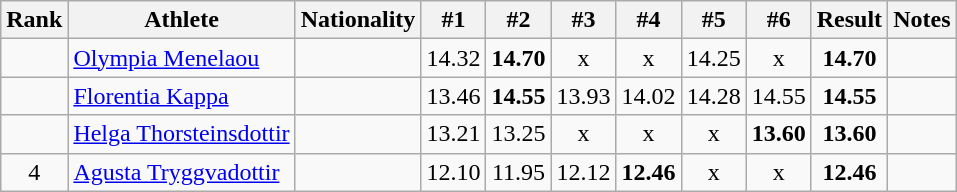<table class="wikitable sortable" style="text-align:center">
<tr>
<th>Rank</th>
<th>Athlete</th>
<th>Nationality</th>
<th>#1</th>
<th>#2</th>
<th>#3</th>
<th>#4</th>
<th>#5</th>
<th>#6</th>
<th>Result</th>
<th>Notes</th>
</tr>
<tr>
<td></td>
<td align="left"><a href='#'>Olympia Menelaou</a></td>
<td align=left></td>
<td>14.32</td>
<td><strong>14.70</strong></td>
<td>x</td>
<td>x</td>
<td>14.25</td>
<td>x</td>
<td><strong>14.70</strong></td>
<td></td>
</tr>
<tr>
<td></td>
<td align="left"><a href='#'>Florentia Kappa</a></td>
<td align=left></td>
<td>13.46</td>
<td><strong>14.55</strong></td>
<td>13.93</td>
<td>14.02</td>
<td>14.28</td>
<td>14.55</td>
<td><strong>14.55</strong></td>
<td></td>
</tr>
<tr>
<td></td>
<td align="left"><a href='#'>Helga Thorsteinsdottir</a></td>
<td align=left></td>
<td>13.21</td>
<td>13.25</td>
<td>x</td>
<td>x</td>
<td>x</td>
<td><strong>13.60</strong></td>
<td><strong>13.60</strong></td>
<td></td>
</tr>
<tr>
<td>4</td>
<td align="left"><a href='#'>Agusta Tryggvadottir</a></td>
<td align=left></td>
<td>12.10</td>
<td>11.95</td>
<td>12.12</td>
<td><strong>12.46</strong></td>
<td>x</td>
<td>x</td>
<td><strong>12.46</strong></td>
<td></td>
</tr>
</table>
